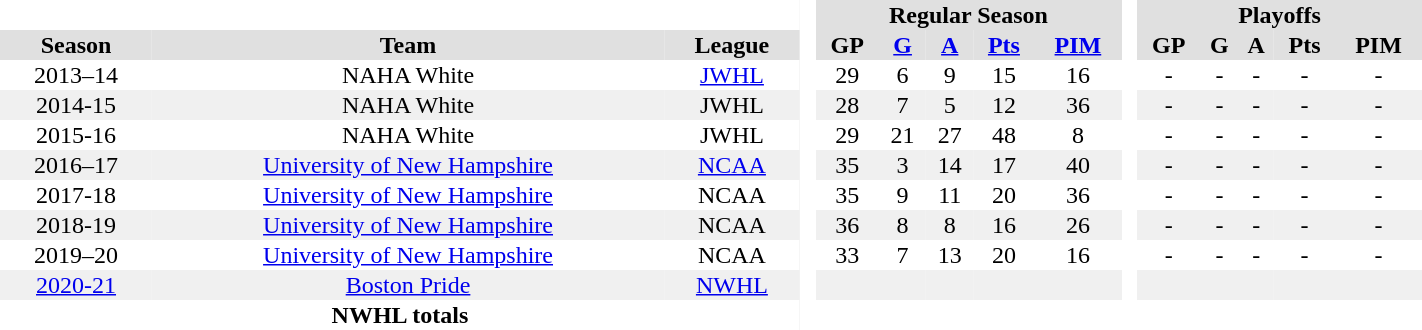<table border="0" cellpadding="1" cellspacing="0" style="text-align:center; width:75%">
<tr bgcolor="#e0e0e0">
<th colspan="3"  bgcolor="#ffffff"> </th>
<th rowspan="99" bgcolor="#ffffff"> </th>
<th colspan="5">Regular Season</th>
<th rowspan="99" bgcolor="#ffffff"> </th>
<th colspan="5">Playoffs</th>
</tr>
<tr bgcolor="#e0e0e0">
<th>Season</th>
<th>Team</th>
<th>League</th>
<th>GP</th>
<th><a href='#'>G</a></th>
<th><a href='#'>A</a></th>
<th><a href='#'>Pts</a></th>
<th><a href='#'>PIM</a></th>
<th>GP</th>
<th>G</th>
<th>A</th>
<th>Pts</th>
<th>PIM</th>
</tr>
<tr>
<td>2013–14</td>
<td>NAHA White</td>
<td><a href='#'>JWHL</a></td>
<td>29</td>
<td>6</td>
<td>9</td>
<td>15</td>
<td>16</td>
<td>-</td>
<td>-</td>
<td>-</td>
<td>-</td>
<td>-</td>
</tr>
<tr bgcolor="#f0f0f0">
<td>2014-15</td>
<td>NAHA White</td>
<td>JWHL</td>
<td>28</td>
<td>7</td>
<td>5</td>
<td>12</td>
<td>36</td>
<td>-</td>
<td>-</td>
<td>-</td>
<td>-</td>
<td>-</td>
</tr>
<tr>
<td>2015-16</td>
<td>NAHA White</td>
<td>JWHL</td>
<td>29</td>
<td>21</td>
<td>27</td>
<td>48</td>
<td>8</td>
<td>-</td>
<td>-</td>
<td>-</td>
<td>-</td>
<td>-</td>
</tr>
<tr bgcolor="#f0f0f0">
<td>2016–17</td>
<td><a href='#'>University of New Hampshire</a></td>
<td><a href='#'>NCAA</a></td>
<td>35</td>
<td>3</td>
<td>14</td>
<td>17</td>
<td>40</td>
<td>-</td>
<td>-</td>
<td>-</td>
<td>-</td>
<td>-</td>
</tr>
<tr>
<td>2017-18</td>
<td><a href='#'>University of New Hampshire</a></td>
<td>NCAA</td>
<td>35</td>
<td>9</td>
<td>11</td>
<td>20</td>
<td>36</td>
<td>-</td>
<td>-</td>
<td>-</td>
<td>-</td>
<td>-</td>
</tr>
<tr bgcolor="#f0f0f0">
<td>2018-19</td>
<td><a href='#'>University of New Hampshire</a></td>
<td>NCAA</td>
<td>36</td>
<td>8</td>
<td>8</td>
<td>16</td>
<td>26</td>
<td>-</td>
<td>-</td>
<td>-</td>
<td>-</td>
<td>-</td>
</tr>
<tr>
<td>2019–20</td>
<td><a href='#'>University of New Hampshire</a></td>
<td>NCAA</td>
<td>33</td>
<td>7</td>
<td>13</td>
<td>20</td>
<td>16</td>
<td>-</td>
<td>-</td>
<td>-</td>
<td>-</td>
<td>-</td>
</tr>
<tr bgcolor="#f0f0f0">
<td><a href='#'>2020-21</a></td>
<td><a href='#'>Boston Pride</a></td>
<td><a href='#'>NWHL</a></td>
<td></td>
<td></td>
<td></td>
<td></td>
<td></td>
<td></td>
<td></td>
<td></td>
<td></td>
<td></td>
</tr>
<tr>
<th colspan="3">NWHL totals</th>
<th></th>
<th></th>
<th></th>
<th></th>
<th></th>
<th></th>
<th></th>
<th></th>
<th></th>
<th></th>
</tr>
</table>
